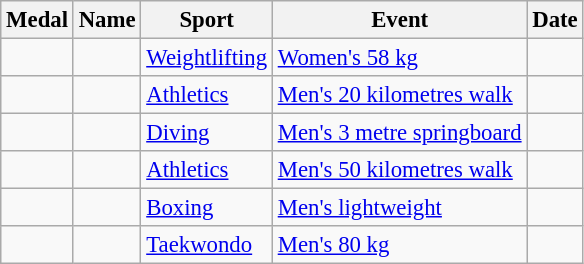<table class="wikitable sortable" style="font-size: 95%;">
<tr>
<th>Medal</th>
<th>Name</th>
<th>Sport</th>
<th>Event</th>
<th>Date</th>
</tr>
<tr>
<td></td>
<td></td>
<td><a href='#'>Weightlifting</a></td>
<td><a href='#'>Women's 58 kg</a></td>
<td></td>
</tr>
<tr>
<td></td>
<td></td>
<td><a href='#'>Athletics</a></td>
<td><a href='#'>Men's 20 kilometres walk</a></td>
<td></td>
</tr>
<tr>
<td></td>
<td></td>
<td><a href='#'>Diving</a></td>
<td><a href='#'>Men's 3 metre springboard</a></td>
<td></td>
</tr>
<tr>
<td></td>
<td></td>
<td><a href='#'>Athletics</a></td>
<td><a href='#'>Men's 50 kilometres walk</a></td>
<td></td>
</tr>
<tr>
<td></td>
<td></td>
<td><a href='#'>Boxing</a></td>
<td><a href='#'>Men's lightweight</a></td>
<td></td>
</tr>
<tr>
<td></td>
<td></td>
<td><a href='#'>Taekwondo</a></td>
<td><a href='#'>Men's 80 kg</a></td>
<td></td>
</tr>
</table>
